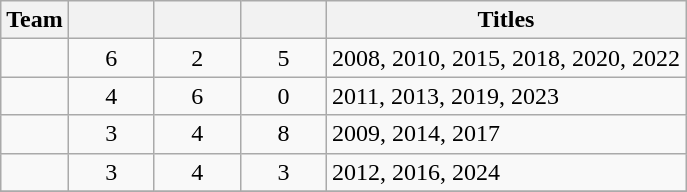<table class="wikitable sortable" style="font-size:100%; text-align:center;">
<tr>
<th>Team</th>
<th width=50></th>
<th width=50></th>
<th width=50></th>
<th>Titles</th>
</tr>
<tr>
<td align=left></td>
<td>6</td>
<td>2</td>
<td>5</td>
<td align=left>2008, 2010, 2015, 2018, 2020, 2022</td>
</tr>
<tr>
<td align=left></td>
<td>4</td>
<td>6</td>
<td>0</td>
<td align=left>2011, 2013, 2019, 2023</td>
</tr>
<tr>
<td align=left></td>
<td>3</td>
<td>4</td>
<td>8</td>
<td align=left>2009, 2014, 2017</td>
</tr>
<tr>
<td align=left></td>
<td>3</td>
<td>4</td>
<td>3</td>
<td align=left>2012, 2016, 2024</td>
</tr>
<tr>
</tr>
</table>
